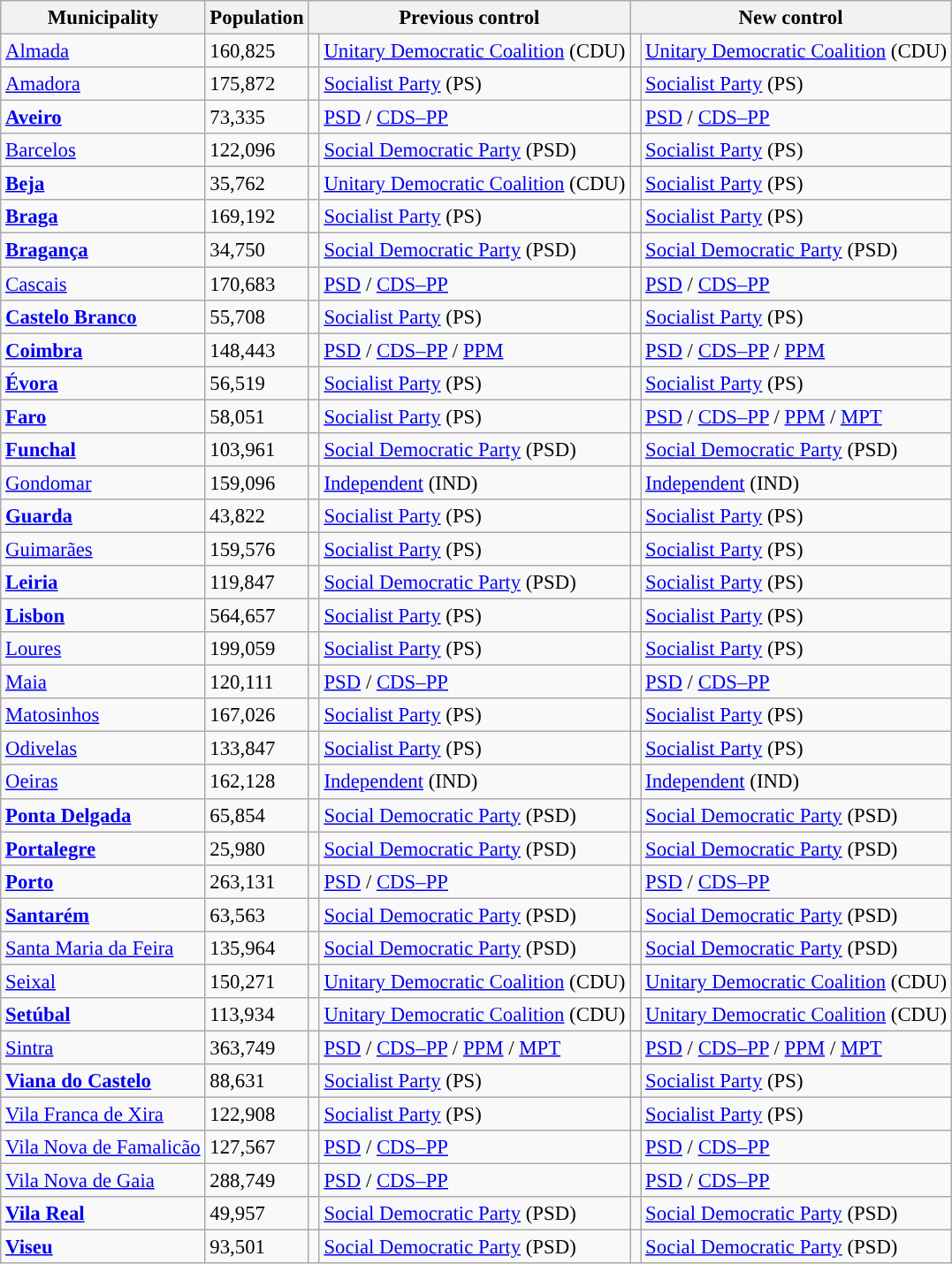<table class="wikitable sortable" style="font-size:95%;">
<tr>
<th>Municipality</th>
<th>Population</th>
<th colspan="2" style="width:200px;">Previous control</th>
<th colspan="2" style="width:200px;">New control</th>
</tr>
<tr>
<td><a href='#'>Almada</a></td>
<td>160,825</td>
<td width="1" style="color:inherit;background:"></td>
<td><a href='#'>Unitary Democratic Coalition</a> (CDU)</td>
<td width="1" style="color:inherit;background:"></td>
<td><a href='#'>Unitary Democratic Coalition</a> (CDU)</td>
</tr>
<tr>
<td><a href='#'>Amadora</a></td>
<td>175,872</td>
<td width="1" style="color:inherit;background:"></td>
<td><a href='#'>Socialist Party</a> (PS)</td>
<td width="1" style="color:inherit;background:"></td>
<td><a href='#'>Socialist Party</a> (PS)</td>
</tr>
<tr>
<td><a href='#'><strong>Aveiro</strong></a></td>
<td>73,335</td>
<td width="1" style="color:inherit;background:"></td>
<td><a href='#'>PSD</a> / <a href='#'>CDS–PP</a></td>
<td width="1" style="color:inherit;background:"></td>
<td><a href='#'>PSD</a> / <a href='#'>CDS–PP</a></td>
</tr>
<tr>
<td><a href='#'>Barcelos</a></td>
<td>122,096</td>
<td width="1" style="color:inherit;background:"></td>
<td><a href='#'>Social Democratic Party</a> (PSD)</td>
<td width="1" style="color:inherit;background:"></td>
<td><a href='#'>Socialist Party</a> (PS)</td>
</tr>
<tr>
<td><a href='#'><strong>Beja</strong></a></td>
<td>35,762</td>
<td width="1" style="color:inherit;background:"></td>
<td><a href='#'>Unitary Democratic Coalition</a> (CDU)</td>
<td width="1" style="color:inherit;background:"></td>
<td><a href='#'>Socialist Party</a> (PS)</td>
</tr>
<tr>
<td><strong><a href='#'>Braga</a></strong></td>
<td>169,192</td>
<td width="1" style="color:inherit;background:"></td>
<td><a href='#'>Socialist Party</a> (PS)</td>
<td width="1" style="color:inherit;background:"></td>
<td><a href='#'>Socialist Party</a> (PS)</td>
</tr>
<tr>
<td><a href='#'><strong>Bragança</strong></a></td>
<td>34,750</td>
<td width="1" style="color:inherit;background:"></td>
<td><a href='#'>Social Democratic Party</a> (PSD)</td>
<td width="1" style="color:inherit;background:"></td>
<td><a href='#'>Social Democratic Party</a> (PSD)</td>
</tr>
<tr>
<td><a href='#'>Cascais</a></td>
<td>170,683</td>
<td width="1" style="color:inherit;background:"></td>
<td><a href='#'>PSD</a> / <a href='#'>CDS–PP</a></td>
<td width="1" style="color:inherit;background:"></td>
<td><a href='#'>PSD</a> / <a href='#'>CDS–PP</a></td>
</tr>
<tr>
<td><a href='#'><strong>Castelo Branco</strong></a></td>
<td>55,708</td>
<td width="1" style="color:inherit;background:"></td>
<td><a href='#'>Socialist Party</a> (PS)</td>
<td width="1" style="color:inherit;background:"></td>
<td><a href='#'>Socialist Party</a> (PS)</td>
</tr>
<tr>
<td><strong><a href='#'>Coimbra</a></strong></td>
<td>148,443</td>
<td width="1" style="color:inherit;background:"></td>
<td><a href='#'>PSD</a> / <a href='#'>CDS–PP</a> / <a href='#'>PPM</a></td>
<td width="1" style="color:inherit;background:"></td>
<td><a href='#'>PSD</a> / <a href='#'>CDS–PP</a> / <a href='#'>PPM</a></td>
</tr>
<tr>
<td><strong><a href='#'>Évora</a></strong></td>
<td>56,519</td>
<td width="1" style="color:inherit;background:"></td>
<td><a href='#'>Socialist Party</a> (PS)</td>
<td width="1" style="color:inherit;background:"></td>
<td><a href='#'>Socialist Party</a> (PS)</td>
</tr>
<tr>
<td><a href='#'><strong>Faro</strong></a></td>
<td>58,051</td>
<td width="1" style="color:inherit;background:"></td>
<td><a href='#'>Socialist Party</a> (PS)</td>
<td width="1" style="color:inherit;background:"></td>
<td><a href='#'>PSD</a> / <a href='#'>CDS–PP</a> / <a href='#'>PPM</a> / <a href='#'>MPT</a></td>
</tr>
<tr>
<td><strong><a href='#'>Funchal</a></strong></td>
<td>103,961</td>
<td width="1" style="color:inherit;background:"></td>
<td><a href='#'>Social Democratic Party</a> (PSD)</td>
<td width="1" style="color:inherit;background:"></td>
<td><a href='#'>Social Democratic Party</a> (PSD)</td>
</tr>
<tr>
<td><a href='#'>Gondomar</a></td>
<td>159,096</td>
<td width="1" style="color:inherit;background:"></td>
<td><a href='#'>Independent</a> (IND)</td>
<td width="1" style="color:inherit;background:"></td>
<td><a href='#'>Independent</a> (IND)</td>
</tr>
<tr>
<td><a href='#'><strong>Guarda</strong></a></td>
<td>43,822</td>
<td width="1" style="color:inherit;background:"></td>
<td><a href='#'>Socialist Party</a> (PS)</td>
<td width="1" style="color:inherit;background:"></td>
<td><a href='#'>Socialist Party</a> (PS)</td>
</tr>
<tr>
<td><a href='#'>Guimarães</a></td>
<td>159,576</td>
<td width="1" style="color:inherit;background:"></td>
<td><a href='#'>Socialist Party</a> (PS)</td>
<td width="1" style="color:inherit;background:"></td>
<td><a href='#'>Socialist Party</a> (PS)</td>
</tr>
<tr>
<td><strong><a href='#'>Leiria</a></strong></td>
<td>119,847</td>
<td width="1" style="color:inherit;background:"></td>
<td><a href='#'>Social Democratic Party</a> (PSD)</td>
<td width="1" style="color:inherit;background:"></td>
<td><a href='#'>Socialist Party</a> (PS)</td>
</tr>
<tr>
<td><a href='#'><strong>Lisbon</strong></a></td>
<td>564,657</td>
<td width="1" style="color:inherit;background:"></td>
<td><a href='#'>Socialist Party</a> (PS)</td>
<td width="1" style="color:inherit;background:"></td>
<td><a href='#'>Socialist Party</a> (PS)</td>
</tr>
<tr>
<td><a href='#'>Loures</a></td>
<td>199,059</td>
<td width="1" style="color:inherit;background:"></td>
<td><a href='#'>Socialist Party</a> (PS)</td>
<td width="1" style="color:inherit;background:"></td>
<td><a href='#'>Socialist Party</a> (PS)</td>
</tr>
<tr>
<td><a href='#'>Maia</a></td>
<td>120,111</td>
<td width="1" style="color:inherit;background:"></td>
<td><a href='#'>PSD</a> / <a href='#'>CDS–PP</a></td>
<td width="1" style="color:inherit;background:"></td>
<td><a href='#'>PSD</a> / <a href='#'>CDS–PP</a></td>
</tr>
<tr>
<td><a href='#'>Matosinhos</a></td>
<td>167,026</td>
<td width="1" style="color:inherit;background:"></td>
<td><a href='#'>Socialist Party</a> (PS)</td>
<td width="1" style="color:inherit;background:"></td>
<td><a href='#'>Socialist Party</a> (PS)</td>
</tr>
<tr>
<td><a href='#'>Odivelas</a></td>
<td>133,847</td>
<td width="1" style="color:inherit;background:"></td>
<td><a href='#'>Socialist Party</a> (PS)</td>
<td width="1" style="color:inherit;background:"></td>
<td><a href='#'>Socialist Party</a> (PS)</td>
</tr>
<tr>
<td><a href='#'>Oeiras</a></td>
<td>162,128</td>
<td width="1" style="color:inherit;background:"></td>
<td><a href='#'>Independent</a> (IND)</td>
<td width="1" style="color:inherit;background:"></td>
<td><a href='#'>Independent</a> (IND)</td>
</tr>
<tr>
<td><strong><a href='#'>Ponta Delgada</a></strong></td>
<td>65,854</td>
<td width="1" style="color:inherit;background:"></td>
<td><a href='#'>Social Democratic Party</a> (PSD)</td>
<td width="1" style="color:inherit;background:"></td>
<td><a href='#'>Social Democratic Party</a> (PSD)</td>
</tr>
<tr>
<td><a href='#'><strong>Portalegre</strong></a></td>
<td>25,980</td>
<td width="1" style="color:inherit;background:"></td>
<td><a href='#'>Social Democratic Party</a> (PSD)</td>
<td width="1" style="color:inherit;background:"></td>
<td><a href='#'>Social Democratic Party</a> (PSD)</td>
</tr>
<tr>
<td><strong><a href='#'>Porto</a></strong></td>
<td>263,131</td>
<td width="1" style="color:inherit;background:"></td>
<td><a href='#'>PSD</a> / <a href='#'>CDS–PP</a></td>
<td width="1" style="color:inherit;background:"></td>
<td><a href='#'>PSD</a> / <a href='#'>CDS–PP</a></td>
</tr>
<tr>
<td><a href='#'><strong>Santarém</strong></a></td>
<td>63,563</td>
<td width="1" style="color:inherit;background:"></td>
<td><a href='#'>Social Democratic Party</a> (PSD)</td>
<td width="1" style="color:inherit;background:"></td>
<td><a href='#'>Social Democratic Party</a> (PSD)</td>
</tr>
<tr>
<td><a href='#'>Santa Maria da Feira</a></td>
<td>135,964</td>
<td width="1" style="color:inherit;background:"></td>
<td><a href='#'>Social Democratic Party</a> (PSD)</td>
<td width="1" style="color:inherit;background:"></td>
<td><a href='#'>Social Democratic Party</a> (PSD)</td>
</tr>
<tr>
<td><a href='#'>Seixal</a></td>
<td>150,271</td>
<td width="1" style="color:inherit;background:"></td>
<td><a href='#'>Unitary Democratic Coalition</a> (CDU)</td>
<td width="1" style="color:inherit;background:"></td>
<td><a href='#'>Unitary Democratic Coalition</a> (CDU)</td>
</tr>
<tr>
<td><strong><a href='#'>Setúbal</a></strong></td>
<td>113,934</td>
<td width="1" style="color:inherit;background:"></td>
<td><a href='#'>Unitary Democratic Coalition</a> (CDU)</td>
<td width="1" style="color:inherit;background:"></td>
<td><a href='#'>Unitary Democratic Coalition</a> (CDU)</td>
</tr>
<tr>
<td><a href='#'>Sintra</a></td>
<td>363,749</td>
<td width="1" style="color:inherit;background:"></td>
<td><a href='#'>PSD</a> / <a href='#'>CDS–PP</a> / <a href='#'>PPM</a> / <a href='#'>MPT</a></td>
<td width="1" style="color:inherit;background:"></td>
<td><a href='#'>PSD</a> / <a href='#'>CDS–PP</a> / <a href='#'>PPM</a> / <a href='#'>MPT</a></td>
</tr>
<tr>
<td><strong><a href='#'>Viana do Castelo</a></strong></td>
<td>88,631</td>
<td width="1" style="color:inherit;background:"></td>
<td><a href='#'>Socialist Party</a> (PS)</td>
<td width="1" style="color:inherit;background:"></td>
<td><a href='#'>Socialist Party</a> (PS)</td>
</tr>
<tr>
<td><a href='#'>Vila Franca de Xira</a></td>
<td>122,908</td>
<td width="1" style="color:inherit;background:"></td>
<td><a href='#'>Socialist Party</a> (PS)</td>
<td width="1" style="color:inherit;background:"></td>
<td><a href='#'>Socialist Party</a> (PS)</td>
</tr>
<tr>
<td><a href='#'>Vila Nova de Famalicão</a></td>
<td>127,567</td>
<td width="1" style="color:inherit;background:"></td>
<td><a href='#'>PSD</a> / <a href='#'>CDS–PP</a></td>
<td width="1" style="color:inherit;background:"></td>
<td><a href='#'>PSD</a> / <a href='#'>CDS–PP</a></td>
</tr>
<tr>
<td><a href='#'>Vila Nova de Gaia</a></td>
<td>288,749</td>
<td width="1" style="color:inherit;background:"></td>
<td><a href='#'>PSD</a> / <a href='#'>CDS–PP</a></td>
<td width="1" style="color:inherit;background:"></td>
<td><a href='#'>PSD</a> / <a href='#'>CDS–PP</a></td>
</tr>
<tr>
<td><strong><a href='#'>Vila Real</a></strong></td>
<td>49,957</td>
<td width="1" style="color:inherit;background:"></td>
<td><a href='#'>Social Democratic Party</a> (PSD)</td>
<td width="1" style="color:inherit;background:"></td>
<td><a href='#'>Social Democratic Party</a> (PSD)</td>
</tr>
<tr>
<td><strong><a href='#'>Viseu</a></strong></td>
<td>93,501</td>
<td width="1" style="color:inherit;background:"></td>
<td><a href='#'>Social Democratic Party</a> (PSD)</td>
<td width="1" style="color:inherit;background:"></td>
<td><a href='#'>Social Democratic Party</a> (PSD)</td>
</tr>
</table>
